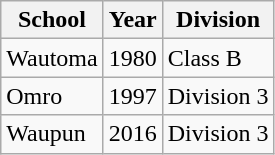<table class="wikitable">
<tr>
<th>School</th>
<th>Year</th>
<th>Division</th>
</tr>
<tr>
<td>Wautoma</td>
<td>1980</td>
<td>Class B</td>
</tr>
<tr>
<td>Omro</td>
<td>1997</td>
<td>Division 3</td>
</tr>
<tr>
<td>Waupun</td>
<td>2016</td>
<td>Division 3</td>
</tr>
</table>
